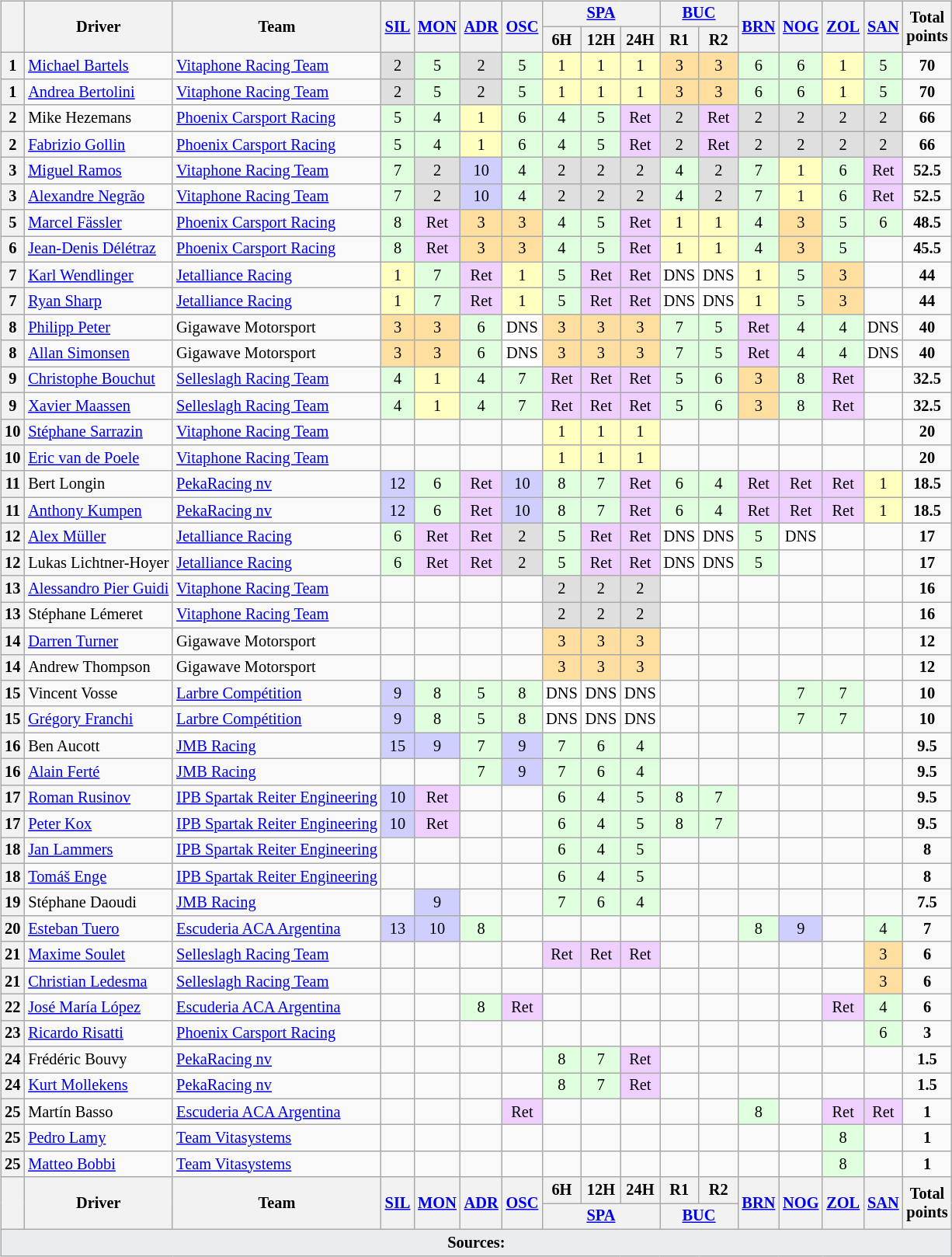<table>
<tr>
<td><br><table class="wikitable" style="font-size: 85%; text-align:center;">
<tr>
<th rowspan=2 valign=middle></th>
<th rowspan=2 valign=middle>Driver</th>
<th rowspan=2 valign=middle>Team</th>
<th rowspan=2><a href='#'>SIL</a><br></th>
<th rowspan=2><a href='#'>MON</a><br></th>
<th rowspan=2><a href='#'>ADR</a><br></th>
<th rowspan=2><a href='#'>OSC</a><br></th>
<th colspan=3><a href='#'>SPA</a> </th>
<th colspan=2><a href='#'>BUC</a> </th>
<th rowspan=2><a href='#'>BRN</a><br></th>
<th rowspan=2><a href='#'>NOG</a><br></th>
<th rowspan=2><a href='#'>ZOL</a><br></th>
<th rowspan=2><a href='#'>SAN</a><br></th>
<th rowspan=2 valign=middle>Total<br>points</th>
</tr>
<tr>
<th>6H</th>
<th>12H</th>
<th>24H</th>
<th>R1</th>
<th>R2</th>
</tr>
<tr>
<th>1</th>
<td align=left> <a href='#'>Michael Bartels</a></td>
<td align=left> <a href='#'>Vitaphone Racing Team</a></td>
<td style="background:#DFDFDF;">2</td>
<td style="background:#DFFFDF;">5</td>
<td style="background:#DFDFDF;">2</td>
<td style="background:#DFFFDF;">5</td>
<td style="background:#FFFFBF;">1</td>
<td style="background:#FFFFBF;">1</td>
<td style="background:#FFFFBF;">1</td>
<td style="background:#FFDF9F;">3</td>
<td style="background:#FFDF9F;">3</td>
<td style="background:#DFFFDF;">6</td>
<td style="background:#DFFFDF;">6</td>
<td style="background:#FFFFBF;">1</td>
<td style="background:#DFFFDF;">5</td>
<td><strong>70</strong></td>
</tr>
<tr>
<th>1</th>
<td align=left> <a href='#'>Andrea Bertolini</a></td>
<td align=left> <a href='#'>Vitaphone Racing Team</a></td>
<td style="background:#DFDFDF;">2</td>
<td style="background:#DFFFDF;">5</td>
<td style="background:#DFDFDF;">2</td>
<td style="background:#DFFFDF;">5</td>
<td style="background:#FFFFBF;">1</td>
<td style="background:#FFFFBF;">1</td>
<td style="background:#FFFFBF;">1</td>
<td style="background:#FFDF9F;">3</td>
<td style="background:#FFDF9F;">3</td>
<td style="background:#DFFFDF;">6</td>
<td style="background:#DFFFDF;">6</td>
<td style="background:#FFFFBF;">1</td>
<td style="background:#DFFFDF;">5</td>
<td><strong>70</strong></td>
</tr>
<tr>
<th>2</th>
<td align=left> Mike Hezemans</td>
<td align=left> <a href='#'>Phoenix Carsport Racing</a></td>
<td style="background:#DFFFDF;">5</td>
<td style="background:#DFFFDF;">4</td>
<td style="background:#FFFFBF;">1</td>
<td style="background:#DFFFDF;">6</td>
<td style="background:#DFFFDF;">4</td>
<td style="background:#DFFFDF;">5</td>
<td style="background:#EFCFFF;">Ret</td>
<td style="background:#DFDFDF;">2</td>
<td style="background:#EFCFFF;">Ret</td>
<td style="background:#DFDFDF;">2</td>
<td style="background:#DFDFDF;">2</td>
<td style="background:#DFDFDF;">2</td>
<td style="background:#DFDFDF;">2</td>
<td><strong>66</strong></td>
</tr>
<tr>
<th>2</th>
<td align=left> <a href='#'>Fabrizio Gollin</a></td>
<td align=left> <a href='#'>Phoenix Carsport Racing</a></td>
<td style="background:#DFFFDF;">5</td>
<td style="background:#DFFFDF;">4</td>
<td style="background:#FFFFBF;">1</td>
<td style="background:#DFFFDF;">6</td>
<td style="background:#DFFFDF;">4</td>
<td style="background:#DFFFDF;">5</td>
<td style="background:#EFCFFF;">Ret</td>
<td style="background:#DFDFDF;">2</td>
<td style="background:#EFCFFF;">Ret</td>
<td style="background:#DFDFDF;">2</td>
<td style="background:#DFDFDF;">2</td>
<td style="background:#DFDFDF;">2</td>
<td style="background:#DFDFDF;">2</td>
<td><strong>66</strong></td>
</tr>
<tr>
<th>3</th>
<td align=left> <a href='#'>Miguel Ramos</a></td>
<td align=left> <a href='#'>Vitaphone Racing Team</a></td>
<td style="background:#DFFFDF;">7</td>
<td style="background:#DFDFDF;">2</td>
<td style="background:#CFCFFF;">10</td>
<td style="background:#DFFFDF;">4</td>
<td style="background:#DFDFDF;">2</td>
<td style="background:#DFDFDF;">2</td>
<td style="background:#DFDFDF;">2</td>
<td style="background:#DFFFDF;">4</td>
<td style="background:#DFDFDF;">2</td>
<td style="background:#DFFFDF;">7</td>
<td style="background:#FFFFBF;">1</td>
<td style="background:#DFFFDF;">6</td>
<td style="background:#EFCFFF;">Ret</td>
<td><strong>52.5</strong></td>
</tr>
<tr>
<th>3</th>
<td align=left> <a href='#'>Alexandre Negrão</a></td>
<td align=left> <a href='#'>Vitaphone Racing Team</a></td>
<td style="background:#DFFFDF;">7</td>
<td style="background:#DFDFDF;">2</td>
<td style="background:#CFCFFF;">10</td>
<td style="background:#DFFFDF;">4</td>
<td style="background:#DFDFDF;">2</td>
<td style="background:#DFDFDF;">2</td>
<td style="background:#DFDFDF;">2</td>
<td style="background:#DFFFDF;">4</td>
<td style="background:#DFDFDF;">2</td>
<td style="background:#DFFFDF;">7</td>
<td style="background:#FFFFBF;">1</td>
<td style="background:#DFFFDF;">6</td>
<td style="background:#EFCFFF;">Ret</td>
<td><strong>52.5</strong></td>
</tr>
<tr>
<th>5</th>
<td align=left> <a href='#'>Marcel Fässler</a></td>
<td align=left> <a href='#'>Phoenix Carsport Racing</a></td>
<td style="background:#DFFFDF;">8</td>
<td style="background:#EFCFFF;">Ret</td>
<td style="background:#FFDF9F;">3</td>
<td style="background:#FFDF9F;">3</td>
<td style="background:#DFFFDF;">4</td>
<td style="background:#DFFFDF;">5</td>
<td style="background:#EFCFFF;">Ret</td>
<td style="background:#FFFFBF;">1</td>
<td style="background:#FFFFBF;">1</td>
<td style="background:#DFFFDF;">4</td>
<td style="background:#FFDF9F;">3</td>
<td style="background:#DFFFDF;">5</td>
<td style="background:#DFFFDF;">6</td>
<td><strong>48.5</strong></td>
</tr>
<tr>
<th>6</th>
<td align=left> <a href='#'>Jean-Denis Délétraz</a></td>
<td align=left> <a href='#'>Phoenix Carsport Racing</a></td>
<td style="background:#DFFFDF;">8</td>
<td style="background:#EFCFFF;">Ret</td>
<td style="background:#FFDF9F;">3</td>
<td style="background:#FFDF9F;">3</td>
<td style="background:#DFFFDF;">4</td>
<td style="background:#DFFFDF;">5</td>
<td style="background:#EFCFFF;">Ret</td>
<td style="background:#FFFFBF;">1</td>
<td style="background:#FFFFBF;">1</td>
<td style="background:#DFFFDF;">4</td>
<td style="background:#FFDF9F;">3</td>
<td style="background:#DFFFDF;">5</td>
<td></td>
<td><strong>45.5</strong></td>
</tr>
<tr>
<th>7</th>
<td align=left> <a href='#'>Karl Wendlinger</a></td>
<td align=left> <a href='#'>Jetalliance Racing</a></td>
<td style="background:#FFFFBF;">1</td>
<td style="background:#DFFFDF;">7</td>
<td style="background:#EFCFFF;">Ret</td>
<td style="background:#FFFFBF;">1</td>
<td style="background:#DFFFDF;">5</td>
<td style="background:#EFCFFF;">Ret</td>
<td style="background:#EFCFFF;">Ret</td>
<td style="background:#FFFFFF;">DNS</td>
<td style="background:#FFFFFF;">DNS</td>
<td style="background:#FFFFBF;">1</td>
<td style="background:#DFFFDF;">5</td>
<td style="background:#FFDF9F;">3</td>
<td></td>
<td><strong>44</strong></td>
</tr>
<tr>
<th>7</th>
<td align=left> <a href='#'>Ryan Sharp</a></td>
<td align=left> <a href='#'>Jetalliance Racing</a></td>
<td style="background:#FFFFBF;">1</td>
<td style="background:#DFFFDF;">7</td>
<td style="background:#EFCFFF;">Ret</td>
<td style="background:#FFFFBF;">1</td>
<td style="background:#DFFFDF;">5</td>
<td style="background:#EFCFFF;">Ret</td>
<td style="background:#EFCFFF;">Ret</td>
<td style="background:#FFFFFF;">DNS</td>
<td style="background:#FFFFFF;">DNS</td>
<td style="background:#FFFFBF;">1</td>
<td style="background:#DFFFDF;">5</td>
<td style="background:#FFDF9F;">3</td>
<td></td>
<td><strong>44</strong></td>
</tr>
<tr>
<th>8</th>
<td align=left> <a href='#'>Philipp Peter</a></td>
<td align=left> Gigawave Motorsport</td>
<td style="background:#FFDF9F;">3</td>
<td style="background:#FFDF9F;">3</td>
<td style="background:#DFFFDF;">6</td>
<td style="background:#FFFFFF;">DNS</td>
<td style="background:#FFDF9F;">3</td>
<td style="background:#FFDF9F;">3</td>
<td style="background:#FFDF9F;">3</td>
<td style="background:#DFFFDF;">7</td>
<td style="background:#DFFFDF;">5</td>
<td style="background:#EFCFFF;">Ret</td>
<td style="background:#DFFFDF;">4</td>
<td style="background:#DFFFDF;">4</td>
<td style="background:#FFFFFF;">DNS</td>
<td><strong>40</strong></td>
</tr>
<tr>
<th>8</th>
<td align=left> <a href='#'>Allan Simonsen</a></td>
<td align=left> Gigawave Motorsport</td>
<td style="background:#FFDF9F;">3</td>
<td style="background:#FFDF9F;">3</td>
<td style="background:#DFFFDF;">6</td>
<td style="background:#FFFFFF;">DNS</td>
<td style="background:#FFDF9F;">3</td>
<td style="background:#FFDF9F;">3</td>
<td style="background:#FFDF9F;">3</td>
<td style="background:#DFFFDF;">7</td>
<td style="background:#DFFFDF;">5</td>
<td style="background:#EFCFFF;">Ret</td>
<td style="background:#DFFFDF;">4</td>
<td style="background:#DFFFDF;">4</td>
<td style="background:#FFFFFF;">DNS</td>
<td><strong>40</strong></td>
</tr>
<tr>
<th>9</th>
<td align=left> <a href='#'>Christophe Bouchut</a></td>
<td align=left> <a href='#'>Selleslagh Racing Team</a></td>
<td style="background:#DFFFDF;">4</td>
<td style="background:#FFFFBF;">1</td>
<td style="background:#DFFFDF;">4</td>
<td style="background:#DFFFDF;">7</td>
<td style="background:#EFCFFF;">Ret</td>
<td style="background:#EFCFFF;">Ret</td>
<td style="background:#EFCFFF;">Ret</td>
<td style="background:#DFFFDF;">5</td>
<td style="background:#DFFFDF;">6</td>
<td style="background:#FFDF9F;">3</td>
<td style="background:#DFFFDF;">8</td>
<td style="background:#EFCFFF;">Ret</td>
<td></td>
<td><strong>32.5</strong></td>
</tr>
<tr>
<th>9</th>
<td align=left> <a href='#'>Xavier Maassen</a></td>
<td align=left> <a href='#'>Selleslagh Racing Team</a></td>
<td style="background:#DFFFDF;">4</td>
<td style="background:#FFFFBF;">1</td>
<td style="background:#DFFFDF;">4</td>
<td style="background:#DFFFDF;">7</td>
<td style="background:#EFCFFF;">Ret</td>
<td style="background:#EFCFFF;">Ret</td>
<td style="background:#EFCFFF;">Ret</td>
<td style="background:#DFFFDF;">5</td>
<td style="background:#DFFFDF;">6</td>
<td style="background:#FFDF9F;">3</td>
<td style="background:#DFFFDF;">8</td>
<td style="background:#EFCFFF;">Ret</td>
<td></td>
<td><strong>32.5</strong></td>
</tr>
<tr>
<th>10</th>
<td align=left> <a href='#'>Stéphane Sarrazin</a></td>
<td align=left> <a href='#'>Vitaphone Racing Team</a></td>
<td></td>
<td></td>
<td></td>
<td></td>
<td style="background:#FFFFBF;">1</td>
<td style="background:#FFFFBF;">1</td>
<td style="background:#FFFFBF;">1</td>
<td></td>
<td></td>
<td></td>
<td></td>
<td></td>
<td></td>
<td><strong>20</strong></td>
</tr>
<tr>
<th>10</th>
<td align=left> <a href='#'>Eric van de Poele</a></td>
<td align=left> <a href='#'>Vitaphone Racing Team</a></td>
<td></td>
<td></td>
<td></td>
<td></td>
<td style="background:#FFFFBF;">1</td>
<td style="background:#FFFFBF;">1</td>
<td style="background:#FFFFBF;">1</td>
<td></td>
<td></td>
<td></td>
<td></td>
<td></td>
<td></td>
<td><strong>20</strong></td>
</tr>
<tr>
<th>11</th>
<td align=left> Bert Longin</td>
<td align=left> <a href='#'>PekaRacing nv</a></td>
<td style="background:#CFCFFF;">12</td>
<td style="background:#DFFFDF;">6</td>
<td style="background:#EFCFFF;">Ret</td>
<td style="background:#CFCFFF;">10</td>
<td style="background:#DFFFDF;">8</td>
<td style="background:#DFFFDF;">7</td>
<td style="background:#EFCFFF;">Ret</td>
<td style="background:#DFFFDF;">6</td>
<td style="background:#DFFFDF;">4</td>
<td style="background:#EFCFFF;">Ret</td>
<td style="background:#EFCFFF;">Ret</td>
<td style="background:#EFCFFF;">Ret</td>
<td style="background:#FFFFBF;">1</td>
<td><strong>18.5</strong></td>
</tr>
<tr>
<th>11</th>
<td align=left> <a href='#'>Anthony Kumpen</a></td>
<td align=left> <a href='#'>PekaRacing nv</a></td>
<td style="background:#CFCFFF;">12</td>
<td style="background:#DFFFDF;">6</td>
<td style="background:#EFCFFF;">Ret</td>
<td style="background:#CFCFFF;">10</td>
<td style="background:#DFFFDF;">8</td>
<td style="background:#DFFFDF;">7</td>
<td style="background:#EFCFFF;">Ret</td>
<td style="background:#DFFFDF;">6</td>
<td style="background:#DFFFDF;">4</td>
<td style="background:#EFCFFF;">Ret</td>
<td style="background:#EFCFFF;">Ret</td>
<td style="background:#EFCFFF;">Ret</td>
<td style="background:#FFFFBF;">1</td>
<td><strong>18.5</strong></td>
</tr>
<tr>
<th>12</th>
<td align=left> <a href='#'>Alex Müller</a></td>
<td align=left> <a href='#'>Jetalliance Racing</a></td>
<td style="background:#DFFFDF;">6</td>
<td style="background:#EFCFFF;">Ret</td>
<td style="background:#EFCFFF;">Ret</td>
<td style="background:#DFDFDF;">2</td>
<td style="background:#DFFFDF;">5</td>
<td style="background:#EFCFFF;">Ret</td>
<td style="background:#EFCFFF;">Ret</td>
<td style="background:#FFFFFF;">DNS</td>
<td style="background:#FFFFFF;">DNS</td>
<td style="background:#DFFFDF;">5</td>
<td style="background:#FFFFFF;">DNS</td>
<td></td>
<td></td>
<td align=center><strong>17</strong></td>
</tr>
<tr>
<th>12</th>
<td align=left> Lukas Lichtner-Hoyer</td>
<td align=left> <a href='#'>Jetalliance Racing</a></td>
<td style="background:#DFFFDF;">6</td>
<td style="background:#EFCFFF;">Ret</td>
<td style="background:#EFCFFF;">Ret</td>
<td style="background:#DFDFDF;">2</td>
<td style="background:#DFFFDF;">5</td>
<td style="background:#EFCFFF;">Ret</td>
<td style="background:#EFCFFF;">Ret</td>
<td style="background:#FFFFFF;">DNS</td>
<td style="background:#FFFFFF;">DNS</td>
<td style="background:#DFFFDF;">5</td>
<td></td>
<td></td>
<td></td>
<td align=center><strong>17</strong></td>
</tr>
<tr>
<th>13</th>
<td align=left> <a href='#'>Alessandro Pier Guidi</a></td>
<td align=left> <a href='#'>Vitaphone Racing Team</a></td>
<td></td>
<td></td>
<td></td>
<td></td>
<td style="background:#DFDFDF;">2</td>
<td style="background:#DFDFDF;">2</td>
<td style="background:#DFDFDF;">2</td>
<td></td>
<td></td>
<td></td>
<td></td>
<td></td>
<td></td>
<td><strong>16</strong></td>
</tr>
<tr>
<th>13</th>
<td align=left> Stéphane Lémeret</td>
<td align=left> <a href='#'>Vitaphone Racing Team</a></td>
<td></td>
<td></td>
<td></td>
<td></td>
<td style="background:#DFDFDF;">2</td>
<td style="background:#DFDFDF;">2</td>
<td style="background:#DFDFDF;">2</td>
<td></td>
<td></td>
<td></td>
<td></td>
<td></td>
<td></td>
<td><strong>16</strong></td>
</tr>
<tr>
<th>14</th>
<td align=left> <a href='#'>Darren Turner</a></td>
<td align=left> Gigawave Motorsport</td>
<td></td>
<td></td>
<td></td>
<td></td>
<td style="background:#FFDF9F;">3</td>
<td style="background:#FFDF9F;">3</td>
<td style="background:#FFDF9F;">3</td>
<td></td>
<td></td>
<td></td>
<td></td>
<td></td>
<td></td>
<td><strong>12</strong></td>
</tr>
<tr>
<th>14</th>
<td align=left> Andrew Thompson</td>
<td align=left> Gigawave Motorsport</td>
<td></td>
<td></td>
<td></td>
<td></td>
<td style="background:#FFDF9F;">3</td>
<td style="background:#FFDF9F;">3</td>
<td style="background:#FFDF9F;">3</td>
<td></td>
<td></td>
<td></td>
<td></td>
<td></td>
<td></td>
<td><strong>12</strong></td>
</tr>
<tr>
<th>15</th>
<td align=left> Vincent Vosse</td>
<td align=left> <a href='#'>Larbre Compétition</a></td>
<td style="background:#CFCFFF;">9</td>
<td style="background:#DFFFDF;">8</td>
<td style="background:#DFFFDF;">5</td>
<td style="background:#DFFFDF;">8</td>
<td style="background:#FFFFFF;">DNS</td>
<td style="background:#FFFFFF;">DNS</td>
<td style="background:#FFFFFF;">DNS</td>
<td></td>
<td></td>
<td></td>
<td style="background:#DFFFDF;">7</td>
<td style="background:#DFFFDF;">7</td>
<td></td>
<td><strong>10</strong></td>
</tr>
<tr>
<th>15</th>
<td align=left> <a href='#'>Grégory Franchi</a></td>
<td align=left> <a href='#'>Larbre Compétition</a></td>
<td style="background:#CFCFFF;">9</td>
<td style="background:#DFFFDF;">8</td>
<td style="background:#DFFFDF;">5</td>
<td style="background:#DFFFDF;">8</td>
<td style="background:#FFFFFF;">DNS</td>
<td style="background:#FFFFFF;">DNS</td>
<td style="background:#FFFFFF;">DNS</td>
<td></td>
<td></td>
<td></td>
<td style="background:#DFFFDF;">7</td>
<td style="background:#DFFFDF;">7</td>
<td></td>
<td><strong>10</strong></td>
</tr>
<tr>
<th>16</th>
<td align=left> Ben Aucott</td>
<td align=left> <a href='#'>JMB Racing</a></td>
<td style="background:#CFCFFF;">15</td>
<td style="background:#CFCFFF;">9</td>
<td style="background:#DFFFDF;">7</td>
<td style="background:#CFCFFF;">9</td>
<td style="background:#DFFFDF;">7</td>
<td style="background:#DFFFDF;">6</td>
<td style="background:#DFFFDF;">4</td>
<td></td>
<td></td>
<td></td>
<td></td>
<td></td>
<td></td>
<td><strong>9.5</strong></td>
</tr>
<tr>
<th>16</th>
<td align=left> <a href='#'>Alain Ferté</a></td>
<td align=left> <a href='#'>JMB Racing</a></td>
<td></td>
<td></td>
<td style="background:#DFFFDF;">7</td>
<td style="background:#CFCFFF;">9</td>
<td style="background:#DFFFDF;">7</td>
<td style="background:#DFFFDF;">6</td>
<td style="background:#DFFFDF;">4</td>
<td></td>
<td></td>
<td></td>
<td></td>
<td></td>
<td></td>
<td><strong>9.5</strong></td>
</tr>
<tr>
<th>17</th>
<td align=left> <a href='#'>Roman Rusinov</a></td>
<td align=left> <a href='#'>IPB Spartak Reiter Engineering</a></td>
<td style="background:#CFCFFF;">10</td>
<td style="background:#EFCFFF;">Ret</td>
<td></td>
<td></td>
<td style="background:#DFFFDF;">6</td>
<td style="background:#DFFFDF;">4</td>
<td style="background:#DFFFDF;">5</td>
<td style="background:#DFFFDF;">8</td>
<td style="background:#DFFFDF;">7</td>
<td></td>
<td></td>
<td></td>
<td></td>
<td><strong>9.5</strong></td>
</tr>
<tr>
<th>17</th>
<td align=left> <a href='#'>Peter Kox</a></td>
<td align=left> <a href='#'>IPB Spartak Reiter Engineering</a></td>
<td style="background:#CFCFFF;">10</td>
<td style="background:#EFCFFF;">Ret</td>
<td></td>
<td></td>
<td style="background:#DFFFDF;">6</td>
<td style="background:#DFFFDF;">4</td>
<td style="background:#DFFFDF;">5</td>
<td style="background:#DFFFDF;">8</td>
<td style="background:#DFFFDF;">7</td>
<td></td>
<td></td>
<td></td>
<td></td>
<td><strong>9.5</strong></td>
</tr>
<tr>
<th>18</th>
<td align=left> <a href='#'>Jan Lammers</a></td>
<td align=left> <a href='#'>IPB Spartak Reiter Engineering</a></td>
<td></td>
<td></td>
<td></td>
<td></td>
<td style="background:#DFFFDF;">6</td>
<td style="background:#DFFFDF;">4</td>
<td style="background:#DFFFDF;">5</td>
<td></td>
<td></td>
<td></td>
<td></td>
<td></td>
<td></td>
<td><strong>8</strong></td>
</tr>
<tr>
<th>18</th>
<td align=left> <a href='#'>Tomáš Enge</a></td>
<td align=left> <a href='#'>IPB Spartak Reiter Engineering</a></td>
<td></td>
<td></td>
<td></td>
<td></td>
<td style="background:#DFFFDF;">6</td>
<td style="background:#DFFFDF;">4</td>
<td style="background:#DFFFDF;">5</td>
<td></td>
<td></td>
<td></td>
<td></td>
<td></td>
<td></td>
<td><strong>8</strong></td>
</tr>
<tr>
<th>19</th>
<td align=left> Stéphane Daoudi</td>
<td align=left> <a href='#'>JMB Racing</a></td>
<td></td>
<td style="background:#CFCFFF;">9</td>
<td></td>
<td></td>
<td style="background:#DFFFDF;">7</td>
<td style="background:#DFFFDF;">6</td>
<td style="background:#DFFFDF;">4</td>
<td></td>
<td></td>
<td></td>
<td></td>
<td></td>
<td></td>
<td><strong>7.5</strong></td>
</tr>
<tr>
<th>20</th>
<td align=left> <a href='#'>Esteban Tuero</a></td>
<td align=left> <a href='#'>Escuderia ACA Argentina</a></td>
<td style="background:#CFCFFF;">13</td>
<td style="background:#CFCFFF;">10</td>
<td style="background:#DFFFDF;">8</td>
<td></td>
<td></td>
<td></td>
<td></td>
<td></td>
<td></td>
<td style="background:#DFFFDF;">8</td>
<td style="background:#CFCFFF;">9</td>
<td></td>
<td style="background:#DFFFDF;">4</td>
<td><strong>7</strong></td>
</tr>
<tr>
<th>21</th>
<td align=left> <a href='#'>Maxime Soulet</a></td>
<td align=left> <a href='#'>Selleslagh Racing Team</a></td>
<td></td>
<td></td>
<td></td>
<td></td>
<td style="background:#EFCFFF;">Ret</td>
<td style="background:#EFCFFF;">Ret</td>
<td style="background:#EFCFFF;">Ret</td>
<td></td>
<td></td>
<td></td>
<td></td>
<td></td>
<td style="background:#FFDF9F;">3</td>
<td><strong>6</strong></td>
</tr>
<tr>
<th>21</th>
<td align=left> <a href='#'>Christian Ledesma</a></td>
<td align=left> <a href='#'>Selleslagh Racing Team</a></td>
<td></td>
<td></td>
<td></td>
<td></td>
<td></td>
<td></td>
<td></td>
<td></td>
<td></td>
<td></td>
<td></td>
<td></td>
<td style="background:#FFDF9F;">3</td>
<td><strong>6</strong></td>
</tr>
<tr>
<th>22</th>
<td align=left> <a href='#'>José María López</a></td>
<td align=left> <a href='#'>Escuderia ACA Argentina</a></td>
<td></td>
<td></td>
<td style="background:#DFFFDF;">8</td>
<td style="background:#EFCFFF;">Ret</td>
<td></td>
<td></td>
<td></td>
<td></td>
<td></td>
<td></td>
<td></td>
<td style="background:#EFCFFF;">Ret</td>
<td style="background:#DFFFDF;">4</td>
<td><strong>6</strong></td>
</tr>
<tr>
<th>23</th>
<td align=left> <a href='#'>Ricardo Risatti</a></td>
<td align=left> <a href='#'>Phoenix Carsport Racing</a></td>
<td></td>
<td></td>
<td></td>
<td></td>
<td></td>
<td></td>
<td></td>
<td></td>
<td></td>
<td></td>
<td></td>
<td></td>
<td style="background:#DFFFDF;">6</td>
<td><strong>3</strong></td>
</tr>
<tr>
<th>24</th>
<td align=left> Frédéric Bouvy</td>
<td align=left> <a href='#'>PekaRacing nv</a></td>
<td></td>
<td></td>
<td></td>
<td></td>
<td style="background:#DFFFDF;">8</td>
<td style="background:#DFFFDF;">7</td>
<td style="background:#EFCFFF;">Ret</td>
<td></td>
<td></td>
<td></td>
<td></td>
<td></td>
<td></td>
<td><strong>1.5</strong></td>
</tr>
<tr>
<th>24</th>
<td align=left> <a href='#'>Kurt Mollekens</a></td>
<td align=left> <a href='#'>PekaRacing nv</a></td>
<td></td>
<td></td>
<td></td>
<td></td>
<td style="background:#DFFFDF;">8</td>
<td style="background:#DFFFDF;">7</td>
<td style="background:#EFCFFF;">Ret</td>
<td></td>
<td></td>
<td></td>
<td></td>
<td></td>
<td></td>
<td><strong>1.5</strong></td>
</tr>
<tr>
<th>25</th>
<td align=left> Martín Basso</td>
<td align=left> <a href='#'>Escuderia ACA Argentina</a></td>
<td></td>
<td></td>
<td></td>
<td style="background:#EFCFFF;">Ret</td>
<td></td>
<td></td>
<td></td>
<td></td>
<td></td>
<td style="background:#DFFFDF;">8</td>
<td></td>
<td style="background:#EFCFFF;">Ret</td>
<td style="background:#EFCFFF;">Ret</td>
<td><strong>1</strong></td>
</tr>
<tr>
<th>25</th>
<td align=left> <a href='#'>Pedro Lamy</a></td>
<td align=left> <a href='#'>Team Vitasystems</a></td>
<td></td>
<td></td>
<td></td>
<td></td>
<td></td>
<td></td>
<td></td>
<td></td>
<td></td>
<td></td>
<td></td>
<td style="background:#DFFFDF;">8</td>
<td></td>
<td><strong>1</strong></td>
</tr>
<tr>
<th>25</th>
<td align=left> <a href='#'>Matteo Bobbi</a></td>
<td align=left> <a href='#'>Team Vitasystems</a></td>
<td></td>
<td></td>
<td></td>
<td></td>
<td></td>
<td></td>
<td></td>
<td></td>
<td></td>
<td></td>
<td></td>
<td style="background:#DFFFDF;">8</td>
<td></td>
<td><strong>1</strong></td>
</tr>
<tr>
<th rowspan=2 valign=middle></th>
<th rowspan=2 valign=middle>Driver</th>
<th rowspan=2 valign=middle>Team</th>
<th rowspan=2><a href='#'>SIL</a><br></th>
<th rowspan=2><a href='#'>MON</a><br></th>
<th rowspan=2><a href='#'>ADR</a><br></th>
<th rowspan=2><a href='#'>OSC</a><br></th>
<th>6H</th>
<th>12H</th>
<th>24H</th>
<th>R1</th>
<th>R2</th>
<th rowspan=2><a href='#'>BRN</a><br></th>
<th rowspan=2><a href='#'>NOG</a><br></th>
<th rowspan=2><a href='#'>ZOL</a><br></th>
<th rowspan=2><a href='#'>SAN</a><br></th>
<th rowspan=2 valign=middle>Total<br>points</th>
</tr>
<tr>
<th colspan=3><a href='#'>SPA</a> </th>
<th colspan=2><a href='#'>BUC</a> </th>
</tr>
<tr class="sortbottom">
<td colspan="20" style="background-color:#EAECF0;text-align:center"><strong>Sources:</strong></td>
</tr>
</table>
</td>
<td valign="top"><br></td>
</tr>
</table>
